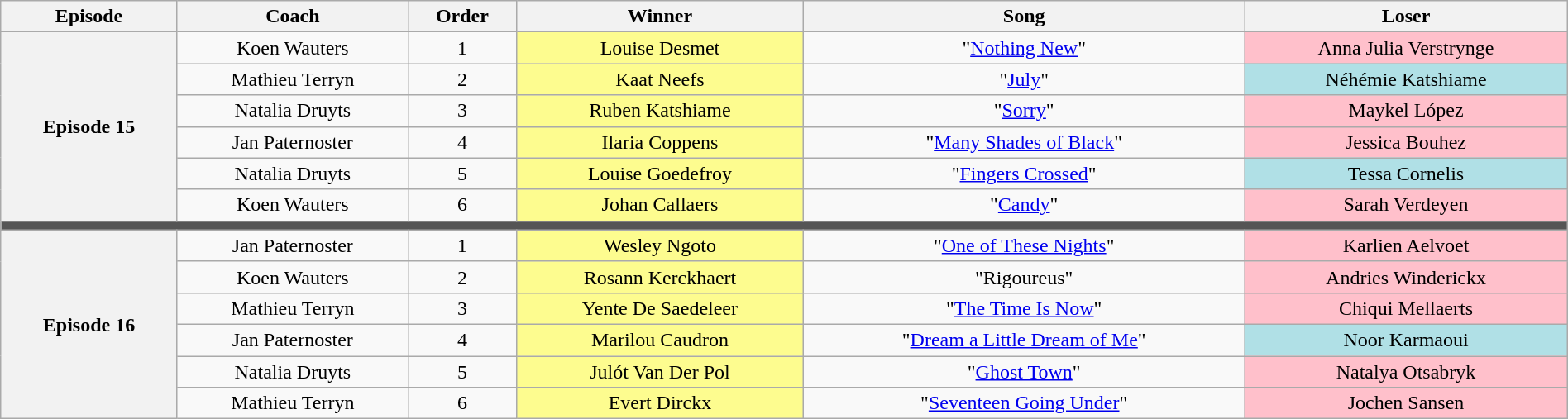<table class="wikitable" style="text-align:center; width:100%">
<tr>
<th>Episode</th>
<th>Coach</th>
<th>Order</th>
<th>Winner</th>
<th>Song</th>
<th>Loser</th>
</tr>
<tr>
<th rowspan="6">Episode 15<br></th>
<td>Koen Wauters</td>
<td>1</td>
<td style="background:#fdfc8f">Louise Desmet</td>
<td>"<a href='#'>Nothing New</a>"</td>
<td style="background: pink">Anna Julia Verstrynge</td>
</tr>
<tr>
<td>Mathieu Terryn</td>
<td>2</td>
<td style="background:#fdfc8f">Kaat Neefs</td>
<td>"<a href='#'>July</a>"</td>
<td style="background:#b0e0e6">Néhémie Katshiame</td>
</tr>
<tr>
<td>Natalia Druyts</td>
<td>3</td>
<td style="background:#fdfc8f">Ruben Katshiame</td>
<td>"<a href='#'>Sorry</a>"</td>
<td style="background: pink">Maykel López</td>
</tr>
<tr>
<td>Jan Paternoster</td>
<td>4</td>
<td style="background:#fdfc8f">Ilaria Coppens</td>
<td>"<a href='#'>Many Shades of Black</a>"</td>
<td style="background: pink">Jessica Bouhez</td>
</tr>
<tr>
<td>Natalia Druyts</td>
<td>5</td>
<td style="background:#fdfc8f">Louise Goedefroy</td>
<td>"<a href='#'>Fingers Crossed</a>"</td>
<td style="background:#b0e0e6">Tessa Cornelis</td>
</tr>
<tr>
<td>Koen Wauters</td>
<td>6</td>
<td style="background:#fdfc8f">Johan Callaers</td>
<td>"<a href='#'>Candy</a>"</td>
<td style="background: pink">Sarah Verdeyen</td>
</tr>
<tr>
<td colspan="6" style="background:#555"></td>
</tr>
<tr>
<th rowspan="6">Episode 16<br></th>
<td>Jan Paternoster</td>
<td>1</td>
<td style="background:#fdfc8f">Wesley Ngoto</td>
<td>"<a href='#'>One of These Nights</a>"</td>
<td style="background: pink">Karlien Aelvoet</td>
</tr>
<tr>
<td>Koen Wauters</td>
<td>2</td>
<td style="background:#fdfc8f">Rosann Kerckhaert</td>
<td>"Rigoureus"</td>
<td style="background: pink">Andries Winderickx</td>
</tr>
<tr>
<td>Mathieu Terryn</td>
<td>3</td>
<td style="background:#fdfc8f">Yente De Saedeleer</td>
<td>"<a href='#'>The Time Is Now</a>"</td>
<td style="background: pink">Chiqui Mellaerts</td>
</tr>
<tr>
<td>Jan Paternoster</td>
<td>4</td>
<td style="background:#fdfc8f">Marilou Caudron</td>
<td>"<a href='#'>Dream a Little Dream of Me</a>"</td>
<td style="background:#b0e0e6">Noor Karmaoui</td>
</tr>
<tr>
<td>Natalia Druyts</td>
<td>5</td>
<td style="background:#fdfc8f">Julót Van Der Pol</td>
<td>"<a href='#'>Ghost Town</a>"</td>
<td style="background: pink">Natalya Otsabryk</td>
</tr>
<tr>
<td>Mathieu Terryn</td>
<td>6</td>
<td style="background:#fdfc8f">Evert Dirckx</td>
<td>"<a href='#'>Seventeen Going Under</a>"</td>
<td style="background: pink">Jochen Sansen</td>
</tr>
</table>
